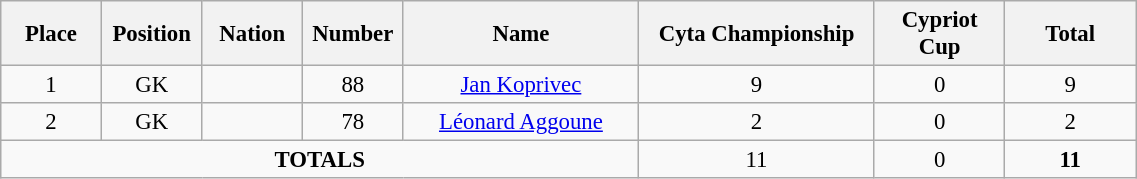<table class="wikitable" style="font-size: 95%; text-align: center;">
<tr>
<th width=60>Place</th>
<th width=60>Position</th>
<th width=60>Nation</th>
<th width=60>Number</th>
<th width=150>Name</th>
<th width=150>Cyta Championship</th>
<th width=80>Cypriot Cup</th>
<th width=80><strong>Total</strong></th>
</tr>
<tr>
<td>1</td>
<td>GK</td>
<td></td>
<td>88</td>
<td><a href='#'>Jan Koprivec</a></td>
<td>9</td>
<td>0</td>
<td>9</td>
</tr>
<tr>
<td>2</td>
<td>GK</td>
<td></td>
<td>78</td>
<td><a href='#'>Léonard Aggoune</a></td>
<td>2</td>
<td>0</td>
<td>2</td>
</tr>
<tr>
<td colspan="5"><strong>TOTALS</strong></td>
<td>11</td>
<td>0</td>
<td><strong>11</strong></td>
</tr>
</table>
